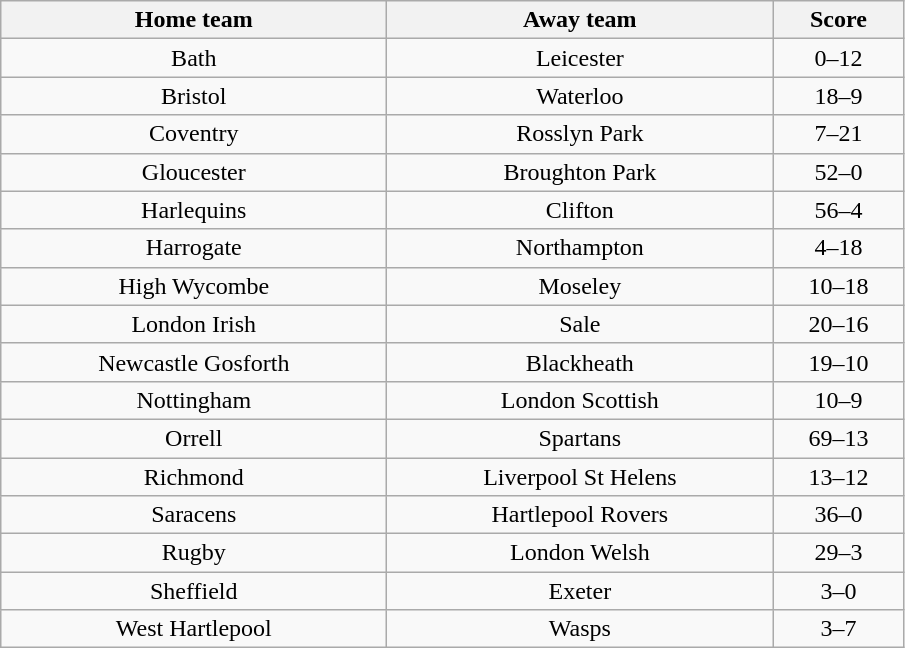<table class="wikitable" style="text-align: center">
<tr>
<th width=250>Home team</th>
<th width=250>Away team</th>
<th width=80>Score</th>
</tr>
<tr>
<td>Bath</td>
<td>Leicester</td>
<td>0–12</td>
</tr>
<tr>
<td>Bristol</td>
<td>Waterloo</td>
<td>18–9</td>
</tr>
<tr>
<td>Coventry</td>
<td>Rosslyn Park</td>
<td>7–21</td>
</tr>
<tr>
<td>Gloucester</td>
<td>Broughton Park</td>
<td>52–0</td>
</tr>
<tr>
<td>Harlequins</td>
<td>Clifton</td>
<td>56–4</td>
</tr>
<tr>
<td>Harrogate</td>
<td>Northampton</td>
<td>4–18</td>
</tr>
<tr>
<td>High Wycombe</td>
<td>Moseley</td>
<td>10–18</td>
</tr>
<tr>
<td>London Irish</td>
<td>Sale</td>
<td>20–16</td>
</tr>
<tr>
<td>Newcastle Gosforth</td>
<td>Blackheath</td>
<td>19–10</td>
</tr>
<tr>
<td>Nottingham</td>
<td>London Scottish</td>
<td>10–9</td>
</tr>
<tr>
<td>Orrell</td>
<td>Spartans</td>
<td>69–13</td>
</tr>
<tr>
<td>Richmond</td>
<td>Liverpool St Helens</td>
<td>13–12</td>
</tr>
<tr>
<td>Saracens</td>
<td>Hartlepool Rovers</td>
<td>36–0</td>
</tr>
<tr>
<td>Rugby</td>
<td>London Welsh</td>
<td>29–3</td>
</tr>
<tr>
<td>Sheffield</td>
<td>Exeter</td>
<td>3–0</td>
</tr>
<tr>
<td>West Hartlepool</td>
<td>Wasps</td>
<td>3–7</td>
</tr>
</table>
